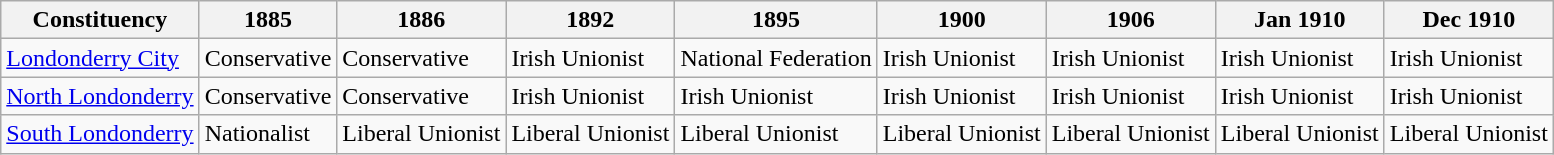<table class="wikitable sortable">
<tr>
<th>Constituency</th>
<th>1885</th>
<th>1886</th>
<th>1892</th>
<th>1895</th>
<th>1900</th>
<th>1906</th>
<th>Jan 1910</th>
<th>Dec 1910</th>
</tr>
<tr>
<td><a href='#'>Londonderry City</a></td>
<td bgcolor=>Conservative</td>
<td bgcolor=>Conservative</td>
<td bgcolor=>Irish Unionist</td>
<td bgcolor=>National Federation</td>
<td bgcolor=>Irish Unionist</td>
<td bgcolor=>Irish Unionist</td>
<td bgcolor=>Irish Unionist</td>
<td bgcolor=>Irish Unionist</td>
</tr>
<tr>
<td><a href='#'>North Londonderry</a></td>
<td bgcolor=>Conservative</td>
<td bgcolor=>Conservative</td>
<td bgcolor=>Irish Unionist</td>
<td bgcolor=>Irish Unionist</td>
<td bgcolor=>Irish Unionist</td>
<td bgcolor=>Irish Unionist</td>
<td bgcolor=>Irish Unionist</td>
<td bgcolor=>Irish Unionist</td>
</tr>
<tr>
<td><a href='#'>South Londonderry</a></td>
<td bgcolor=>Nationalist</td>
<td bgcolor=>Liberal Unionist</td>
<td bgcolor=>Liberal Unionist</td>
<td bgcolor=>Liberal Unionist</td>
<td bgcolor=>Liberal Unionist</td>
<td bgcolor=>Liberal Unionist</td>
<td bgcolor=>Liberal Unionist</td>
<td bgcolor=>Liberal Unionist</td>
</tr>
</table>
